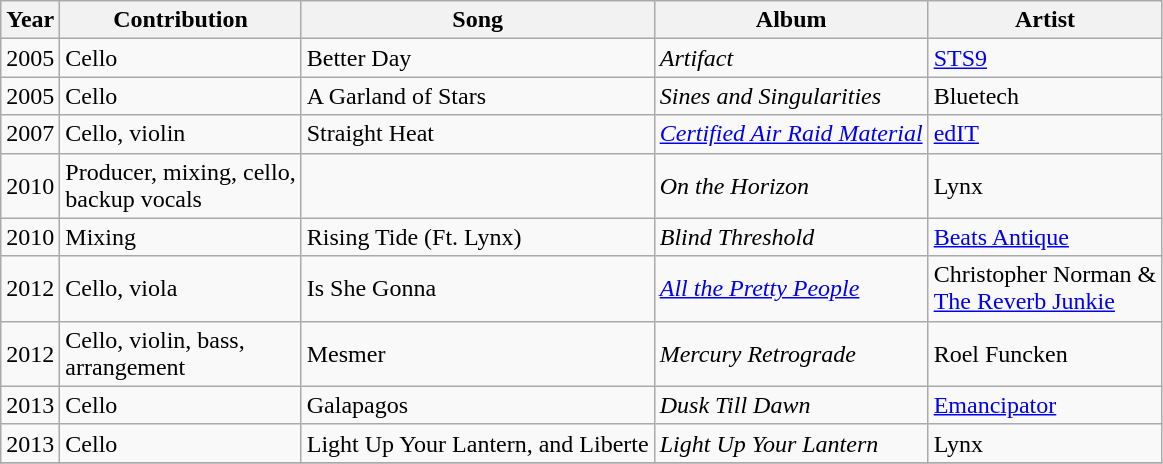<table class="wikitable sortable">
<tr>
<th>Year</th>
<th class="unsortable">Contribution</th>
<th class="unsortable">Song</th>
<th class="unsortable">Album</th>
<th class="unsortable">Artist</th>
</tr>
<tr>
<td>2005</td>
<td>Cello</td>
<td>Better Day</td>
<td><em>Artifact</em></td>
<td><a href='#'>STS9</a></td>
</tr>
<tr>
<td>2005</td>
<td>Cello</td>
<td>A Garland of Stars</td>
<td><em>Sines and Singularities</em></td>
<td>Bluetech</td>
</tr>
<tr>
<td>2007</td>
<td>Cello, violin</td>
<td>Straight Heat</td>
<td><em><a href='#'>Certified Air Raid Material</a></em></td>
<td><a href='#'>edIT</a></td>
</tr>
<tr>
<td>2010</td>
<td>Producer, mixing, cello,<br> backup vocals</td>
<td></td>
<td><em>On the Horizon</em></td>
<td>Lynx</td>
</tr>
<tr>
<td>2010</td>
<td>Mixing</td>
<td>Rising Tide (Ft. Lynx)</td>
<td><em>Blind Threshold</em></td>
<td><a href='#'>Beats Antique</a></td>
</tr>
<tr>
<td>2012</td>
<td>Cello, viola</td>
<td>Is She Gonna</td>
<td><em><a href='#'>All the Pretty People</a></em></td>
<td>Christopher Norman &<br> <a href='#'>The Reverb Junkie</a></td>
</tr>
<tr>
<td>2012</td>
<td>Cello, violin, bass,<br> arrangement</td>
<td>Mesmer</td>
<td><em>Mercury Retrograde</em></td>
<td>Roel Funcken</td>
</tr>
<tr>
<td>2013</td>
<td>Cello</td>
<td>Galapagos</td>
<td><em>Dusk Till Dawn</em></td>
<td><a href='#'>Emancipator</a></td>
</tr>
<tr>
<td>2013</td>
<td>Cello</td>
<td>Light Up Your Lantern, and Liberte</td>
<td><em>Light Up Your Lantern</em></td>
<td>Lynx</td>
</tr>
<tr>
</tr>
</table>
